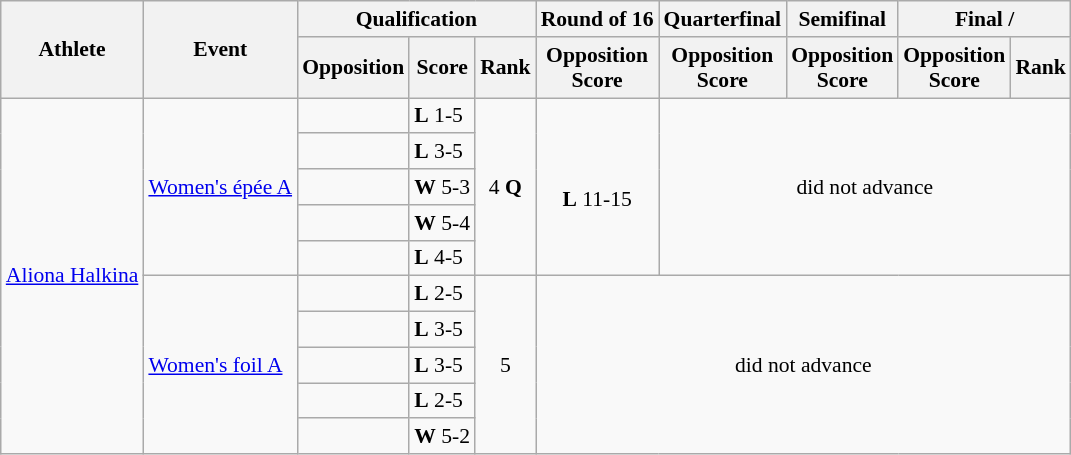<table class=wikitable style="font-size:90%">
<tr>
<th rowspan="2">Athlete</th>
<th rowspan="2">Event</th>
<th colspan="3">Qualification</th>
<th>Round of 16</th>
<th>Quarterfinal</th>
<th>Semifinal</th>
<th colspan="2">Final / </th>
</tr>
<tr>
<th>Opposition</th>
<th>Score</th>
<th>Rank</th>
<th>Opposition<br>Score</th>
<th>Opposition<br>Score</th>
<th>Opposition<br>Score</th>
<th>Opposition<br>Score</th>
<th>Rank</th>
</tr>
<tr>
<td rowspan=10><a href='#'>Aliona Halkina</a></td>
<td rowspan=5><a href='#'>Women's épée A</a></td>
<td></td>
<td><strong>L</strong> 1-5</td>
<td align="center" rowspan=5>4 <strong>Q</strong></td>
<td align="center" rowspan=5><br><strong>L</strong> 11-15</td>
<td align="center" rowspan=5 colspan=4>did not advance</td>
</tr>
<tr>
<td></td>
<td><strong>L</strong> 3-5</td>
</tr>
<tr>
<td></td>
<td><strong>W</strong> 5-3</td>
</tr>
<tr>
<td></td>
<td><strong>W</strong> 5-4</td>
</tr>
<tr>
<td></td>
<td><strong>L</strong> 4-5</td>
</tr>
<tr>
<td rowspan=5><a href='#'>Women's foil A</a></td>
<td></td>
<td><strong>L</strong> 2-5</td>
<td align="center" rowspan=5>5</td>
<td align="center" rowspan=5 colspan=5>did not advance</td>
</tr>
<tr>
<td></td>
<td><strong>L</strong> 3-5</td>
</tr>
<tr>
<td></td>
<td><strong>L</strong> 3-5</td>
</tr>
<tr>
<td></td>
<td><strong>L</strong> 2-5</td>
</tr>
<tr>
<td></td>
<td><strong>W</strong> 5-2</td>
</tr>
</table>
